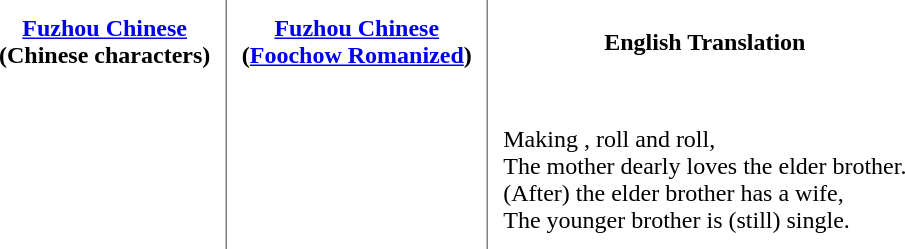<table class="toccolours" cellpadding="10" rules="cols">
<tr>
<th><a href='#'>Fuzhou Chinese</a><br>(Chinese characters)</th>
<th><a href='#'>Fuzhou Chinese</a><br>(<a href='#'>Foochow Romanized</a>)</th>
<th>English Translation</th>
</tr>
<tr>
<td><br></td>
<td><br></td>
<td><br>Making , roll and roll,<br>
The mother dearly loves the elder brother.<br>
(After) the elder brother has a wife,<br>
The younger brother is (still) single.</td>
</tr>
</table>
